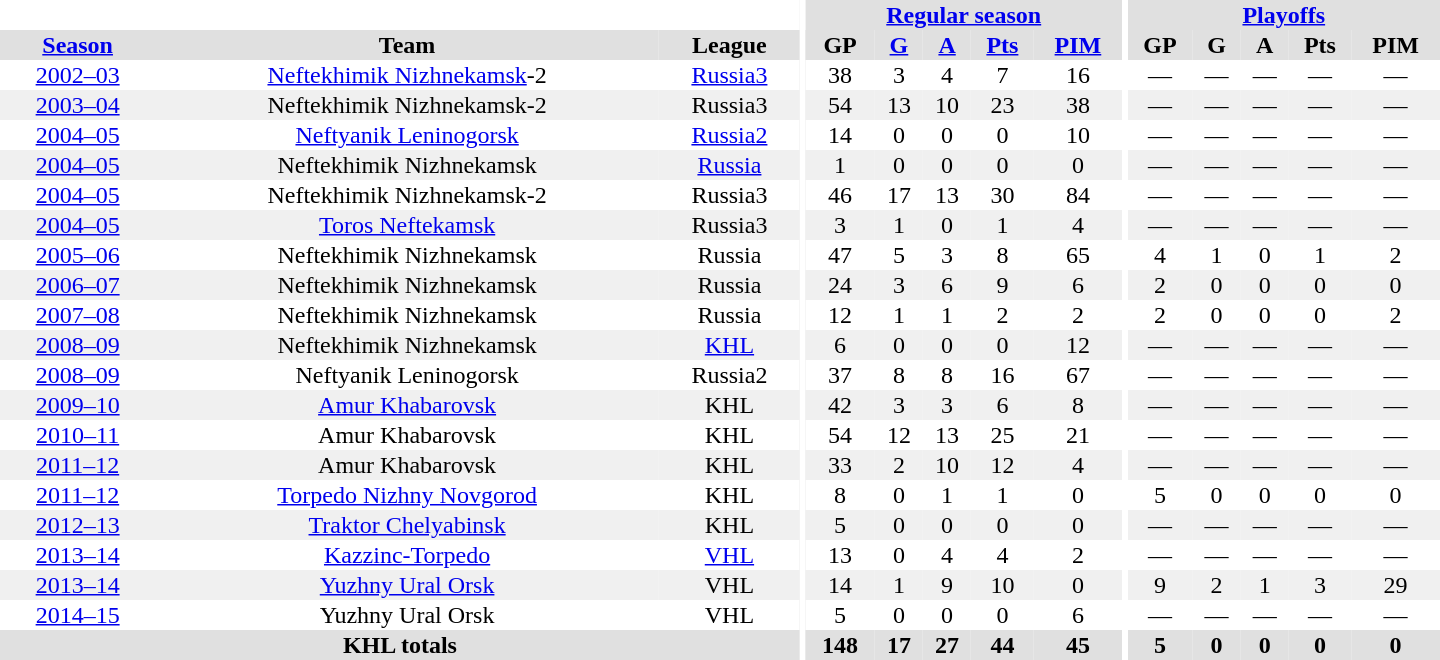<table border="0" cellpadding="1" cellspacing="0" style="text-align:center; width:60em">
<tr bgcolor="#e0e0e0">
<th colspan="3" bgcolor="#ffffff"></th>
<th rowspan="99" bgcolor="#ffffff"></th>
<th colspan="5"><a href='#'>Regular season</a></th>
<th rowspan="99" bgcolor="#ffffff"></th>
<th colspan="5"><a href='#'>Playoffs</a></th>
</tr>
<tr bgcolor="#e0e0e0">
<th><a href='#'>Season</a></th>
<th>Team</th>
<th>League</th>
<th>GP</th>
<th><a href='#'>G</a></th>
<th><a href='#'>A</a></th>
<th><a href='#'>Pts</a></th>
<th><a href='#'>PIM</a></th>
<th>GP</th>
<th>G</th>
<th>A</th>
<th>Pts</th>
<th>PIM</th>
</tr>
<tr>
<td><a href='#'>2002–03</a></td>
<td><a href='#'>Neftekhimik Nizhnekamsk</a>-2</td>
<td><a href='#'>Russia3</a></td>
<td>38</td>
<td>3</td>
<td>4</td>
<td>7</td>
<td>16</td>
<td>—</td>
<td>—</td>
<td>—</td>
<td>—</td>
<td>—</td>
</tr>
<tr bgcolor="#f0f0f0">
<td><a href='#'>2003–04</a></td>
<td>Neftekhimik Nizhnekamsk-2</td>
<td>Russia3</td>
<td>54</td>
<td>13</td>
<td>10</td>
<td>23</td>
<td>38</td>
<td>—</td>
<td>—</td>
<td>—</td>
<td>—</td>
<td>—</td>
</tr>
<tr>
<td><a href='#'>2004–05</a></td>
<td><a href='#'>Neftyanik Leninogorsk</a></td>
<td><a href='#'>Russia2</a></td>
<td>14</td>
<td>0</td>
<td>0</td>
<td>0</td>
<td>10</td>
<td>—</td>
<td>—</td>
<td>—</td>
<td>—</td>
<td>—</td>
</tr>
<tr bgcolor="#f0f0f0">
<td><a href='#'>2004–05</a></td>
<td>Neftekhimik Nizhnekamsk</td>
<td><a href='#'>Russia</a></td>
<td>1</td>
<td>0</td>
<td>0</td>
<td>0</td>
<td>0</td>
<td>—</td>
<td>—</td>
<td>—</td>
<td>—</td>
<td>—</td>
</tr>
<tr>
<td><a href='#'>2004–05</a></td>
<td>Neftekhimik Nizhnekamsk-2</td>
<td>Russia3</td>
<td>46</td>
<td>17</td>
<td>13</td>
<td>30</td>
<td>84</td>
<td>—</td>
<td>—</td>
<td>—</td>
<td>—</td>
<td>—</td>
</tr>
<tr bgcolor="#f0f0f0">
<td><a href='#'>2004–05</a></td>
<td><a href='#'>Toros Neftekamsk</a></td>
<td>Russia3</td>
<td>3</td>
<td>1</td>
<td>0</td>
<td>1</td>
<td>4</td>
<td>—</td>
<td>—</td>
<td>—</td>
<td>—</td>
<td>—</td>
</tr>
<tr>
<td><a href='#'>2005–06</a></td>
<td>Neftekhimik Nizhnekamsk</td>
<td>Russia</td>
<td>47</td>
<td>5</td>
<td>3</td>
<td>8</td>
<td>65</td>
<td>4</td>
<td>1</td>
<td>0</td>
<td>1</td>
<td>2</td>
</tr>
<tr bgcolor="#f0f0f0">
<td><a href='#'>2006–07</a></td>
<td>Neftekhimik Nizhnekamsk</td>
<td>Russia</td>
<td>24</td>
<td>3</td>
<td>6</td>
<td>9</td>
<td>6</td>
<td>2</td>
<td>0</td>
<td>0</td>
<td>0</td>
<td>0</td>
</tr>
<tr>
<td><a href='#'>2007–08</a></td>
<td>Neftekhimik Nizhnekamsk</td>
<td>Russia</td>
<td>12</td>
<td>1</td>
<td>1</td>
<td>2</td>
<td>2</td>
<td>2</td>
<td>0</td>
<td>0</td>
<td>0</td>
<td>2</td>
</tr>
<tr bgcolor="#f0f0f0">
<td><a href='#'>2008–09</a></td>
<td>Neftekhimik Nizhnekamsk</td>
<td><a href='#'>KHL</a></td>
<td>6</td>
<td>0</td>
<td>0</td>
<td>0</td>
<td>12</td>
<td>—</td>
<td>—</td>
<td>—</td>
<td>—</td>
<td>—</td>
</tr>
<tr>
<td><a href='#'>2008–09</a></td>
<td>Neftyanik Leninogorsk</td>
<td>Russia2</td>
<td>37</td>
<td>8</td>
<td>8</td>
<td>16</td>
<td>67</td>
<td>—</td>
<td>—</td>
<td>—</td>
<td>—</td>
<td>—</td>
</tr>
<tr bgcolor="#f0f0f0">
<td><a href='#'>2009–10</a></td>
<td><a href='#'>Amur Khabarovsk</a></td>
<td>KHL</td>
<td>42</td>
<td>3</td>
<td>3</td>
<td>6</td>
<td>8</td>
<td>—</td>
<td>—</td>
<td>—</td>
<td>—</td>
<td>—</td>
</tr>
<tr>
<td><a href='#'>2010–11</a></td>
<td>Amur Khabarovsk</td>
<td>KHL</td>
<td>54</td>
<td>12</td>
<td>13</td>
<td>25</td>
<td>21</td>
<td>—</td>
<td>—</td>
<td>—</td>
<td>—</td>
<td>—</td>
</tr>
<tr bgcolor="#f0f0f0">
<td><a href='#'>2011–12</a></td>
<td>Amur Khabarovsk</td>
<td>KHL</td>
<td>33</td>
<td>2</td>
<td>10</td>
<td>12</td>
<td>4</td>
<td>—</td>
<td>—</td>
<td>—</td>
<td>—</td>
<td>—</td>
</tr>
<tr>
<td><a href='#'>2011–12</a></td>
<td><a href='#'>Torpedo Nizhny Novgorod</a></td>
<td>KHL</td>
<td>8</td>
<td>0</td>
<td>1</td>
<td>1</td>
<td>0</td>
<td>5</td>
<td>0</td>
<td>0</td>
<td>0</td>
<td>0</td>
</tr>
<tr bgcolor="#f0f0f0">
<td><a href='#'>2012–13</a></td>
<td><a href='#'>Traktor Chelyabinsk</a></td>
<td>KHL</td>
<td>5</td>
<td>0</td>
<td>0</td>
<td>0</td>
<td>0</td>
<td>—</td>
<td>—</td>
<td>—</td>
<td>—</td>
<td>—</td>
</tr>
<tr>
<td><a href='#'>2013–14</a></td>
<td><a href='#'>Kazzinc-Torpedo</a></td>
<td><a href='#'>VHL</a></td>
<td>13</td>
<td>0</td>
<td>4</td>
<td>4</td>
<td>2</td>
<td>—</td>
<td>—</td>
<td>—</td>
<td>—</td>
<td>—</td>
</tr>
<tr bgcolor="#f0f0f0">
<td><a href='#'>2013–14</a></td>
<td><a href='#'>Yuzhny Ural Orsk</a></td>
<td>VHL</td>
<td>14</td>
<td>1</td>
<td>9</td>
<td>10</td>
<td>0</td>
<td>9</td>
<td>2</td>
<td>1</td>
<td>3</td>
<td>29</td>
</tr>
<tr>
<td><a href='#'>2014–15</a></td>
<td>Yuzhny Ural Orsk</td>
<td>VHL</td>
<td>5</td>
<td>0</td>
<td>0</td>
<td>0</td>
<td>6</td>
<td>—</td>
<td>—</td>
<td>—</td>
<td>—</td>
<td>—</td>
</tr>
<tr>
</tr>
<tr ALIGN="center" bgcolor="#e0e0e0">
<th colspan="3">KHL totals</th>
<th ALIGN="center">148</th>
<th ALIGN="center">17</th>
<th ALIGN="center">27</th>
<th ALIGN="center">44</th>
<th ALIGN="center">45</th>
<th ALIGN="center">5</th>
<th ALIGN="center">0</th>
<th ALIGN="center">0</th>
<th ALIGN="center">0</th>
<th ALIGN="center">0</th>
</tr>
</table>
